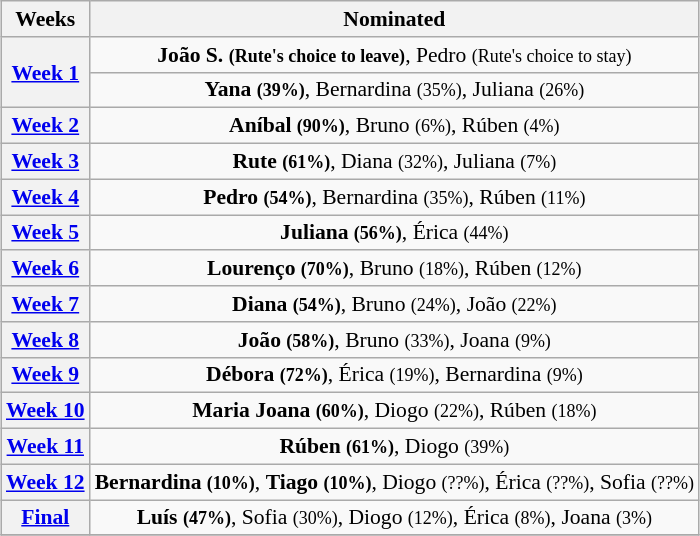<table class="wikitable" style="font-size:90%; text-align:center; margin-left: auto; margin-right: auto">
<tr>
<th>Weeks</th>
<th>Nominated</th>
</tr>
<tr>
<th rowspan="2"><a href='#'>Week 1</a></th>
<td><strong>João S. <small>(Rute's choice to leave)</small></strong>, Pedro <small>(Rute's choice to stay)</small></td>
</tr>
<tr>
<td><strong>Yana <small>(39%)</small></strong>, Bernardina <small>(35%)</small>, Juliana <small>(26%)</small></td>
</tr>
<tr>
<th><a href='#'>Week 2</a></th>
<td><strong>Aníbal <small>(90%)</small></strong>, Bruno <small>(6%)</small>, Rúben <small>(4%)</small></td>
</tr>
<tr>
<th><a href='#'>Week 3</a></th>
<td><strong>Rute <small>(61%)</small></strong>, Diana <small>(32%)</small>, Juliana <small>(7%)</small></td>
</tr>
<tr>
<th><a href='#'>Week 4</a></th>
<td><strong>Pedro <small>(54%)</small></strong>, Bernardina <small>(35%)</small>, Rúben <small>(11%)</small></td>
</tr>
<tr>
<th><a href='#'>Week 5</a></th>
<td><strong>Juliana <small>(56%)</small></strong>, Érica <small>(44%)</small></td>
</tr>
<tr>
<th><a href='#'>Week 6</a></th>
<td><strong>Lourenço <small>(70%)</small></strong>, Bruno <small>(18%)</small>, Rúben <small>(12%)</small></td>
</tr>
<tr>
<th><a href='#'>Week 7</a></th>
<td><strong>Diana <small>(54%)</small></strong>, Bruno <small>(24%)</small>, João <small>(22%)</small></td>
</tr>
<tr>
<th><a href='#'>Week 8</a></th>
<td><strong>João <small>(58%)</small></strong>, Bruno <small>(33%)</small>, Joana <small>(9%)</small></td>
</tr>
<tr>
<th><a href='#'>Week 9</a></th>
<td><strong>Débora <small>(72%)</small></strong>, Érica <small>(19%)</small>, Bernardina <small>(9%)</small></td>
</tr>
<tr>
<th><a href='#'>Week 10</a></th>
<td><strong>Maria Joana <small>(60%)</small></strong>, Diogo <small>(22%)</small>, Rúben <small>(18%)</small></td>
</tr>
<tr>
<th><a href='#'>Week 11</a></th>
<td><strong>Rúben <small>(61%)</small></strong>, Diogo <small>(39%)</small></td>
</tr>
<tr>
<th><a href='#'>Week 12</a></th>
<td><strong>Bernardina <small>(10%)</small></strong>, <strong>Tiago <small>(10%)</small></strong>, Diogo <small>(??%)</small>, Érica <small>(??%)</small>, Sofia <small>(??%)</small></td>
</tr>
<tr>
<th><a href='#'>Final</a></th>
<td><strong>Luís <small>(47%)</small></strong>, Sofia <small>(30%)</small>, Diogo <small>(12%)</small>, Érica <small>(8%)</small>, Joana <small>(3%)</small></td>
</tr>
<tr>
</tr>
</table>
